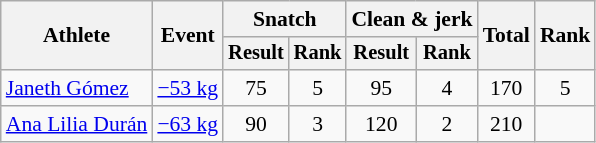<table class="wikitable" style="font-size:90%">
<tr>
<th rowspan="2">Athlete</th>
<th rowspan="2">Event</th>
<th colspan="2">Snatch</th>
<th colspan="2">Clean & jerk</th>
<th rowspan="2">Total</th>
<th rowspan="2">Rank</th>
</tr>
<tr style="font-size:95%">
<th>Result</th>
<th>Rank</th>
<th>Result</th>
<th>Rank</th>
</tr>
<tr align=center>
<td align=left><a href='#'>Janeth Gómez</a></td>
<td align=left><a href='#'>−53 kg</a></td>
<td>75</td>
<td>5</td>
<td>95</td>
<td>4</td>
<td>170</td>
<td>5</td>
</tr>
<tr align=center>
<td align=left><a href='#'>Ana Lilia Durán</a></td>
<td align=left><a href='#'>−63 kg</a></td>
<td>90</td>
<td>3</td>
<td>120</td>
<td>2</td>
<td>210</td>
<td></td>
</tr>
</table>
